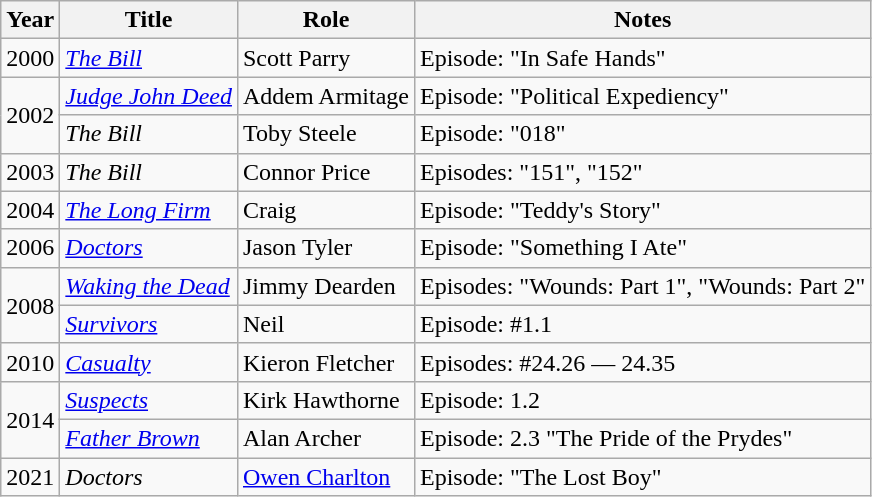<table class="wikitable">
<tr>
<th>Year</th>
<th>Title</th>
<th>Role</th>
<th>Notes</th>
</tr>
<tr>
<td>2000</td>
<td><em><a href='#'>The Bill</a></em></td>
<td>Scott Parry</td>
<td>Episode: "In Safe Hands"</td>
</tr>
<tr>
<td rowspan="2">2002</td>
<td><em><a href='#'>Judge John Deed</a></em></td>
<td>Addem Armitage</td>
<td>Episode: "Political Expediency"</td>
</tr>
<tr>
<td><em>The Bill</em></td>
<td>Toby Steele</td>
<td>Episode: "018"</td>
</tr>
<tr>
<td>2003</td>
<td><em>The Bill</em></td>
<td>Connor Price</td>
<td>Episodes: "151", "152"</td>
</tr>
<tr>
<td>2004</td>
<td><em><a href='#'>The Long Firm</a></em></td>
<td>Craig</td>
<td>Episode: "Teddy's Story"</td>
</tr>
<tr>
<td>2006</td>
<td><em><a href='#'>Doctors</a></em></td>
<td>Jason Tyler</td>
<td>Episode: "Something I Ate"</td>
</tr>
<tr>
<td rowspan="2">2008</td>
<td><em><a href='#'>Waking the Dead</a></em></td>
<td>Jimmy Dearden</td>
<td>Episodes: "Wounds: Part 1", "Wounds: Part 2"</td>
</tr>
<tr>
<td><em><a href='#'>Survivors</a></em></td>
<td>Neil</td>
<td>Episode: #1.1</td>
</tr>
<tr>
<td>2010</td>
<td><em><a href='#'>Casualty</a></em></td>
<td>Kieron Fletcher</td>
<td>Episodes: #24.26 — 24.35</td>
</tr>
<tr>
<td rowspan="2">2014</td>
<td><em><a href='#'>Suspects</a></em></td>
<td>Kirk Hawthorne</td>
<td>Episode: 1.2</td>
</tr>
<tr>
<td><em><a href='#'>Father Brown</a></em></td>
<td>Alan Archer</td>
<td>Episode: 2.3 "The Pride of the Prydes"</td>
</tr>
<tr>
<td>2021</td>
<td><em>Doctors</em></td>
<td><a href='#'>Owen Charlton</a></td>
<td>Episode: "The Lost Boy"</td>
</tr>
</table>
